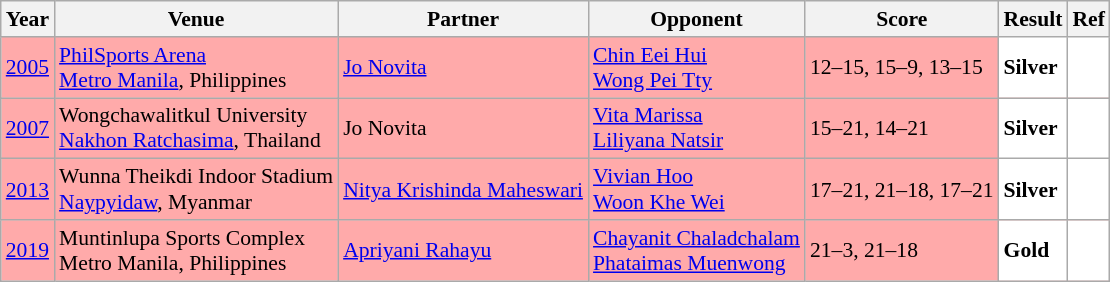<table class="sortable wikitable" style="font-size: 90%">
<tr>
<th>Year</th>
<th>Venue</th>
<th>Partner</th>
<th>Opponent</th>
<th>Score</th>
<th>Result</th>
<th>Ref</th>
</tr>
<tr style="background:#FFAAAA">
<td align="center"><a href='#'>2005</a></td>
<td align="left"><a href='#'>PhilSports Arena</a><br><a href='#'>Metro Manila</a>, Philippines</td>
<td align="left"> <a href='#'>Jo Novita</a></td>
<td align="left"> <a href='#'>Chin Eei Hui</a><br> <a href='#'>Wong Pei Tty</a></td>
<td align="left">12–15, 15–9, 13–15</td>
<td style="text-align:left; background:white"> <strong>Silver</strong></td>
<td style="text-align:center; background:white"></td>
</tr>
<tr style="background:#FFAAAA">
<td align="center"><a href='#'>2007</a></td>
<td align="left">Wongchawalitkul University<br><a href='#'>Nakhon Ratchasima</a>, Thailand</td>
<td align="left"> Jo Novita</td>
<td align="left"> <a href='#'>Vita Marissa</a><br> <a href='#'>Liliyana Natsir</a></td>
<td align="left">15–21, 14–21</td>
<td style="text-align:left; background:white"> <strong>Silver</strong></td>
<td style="text-align:center; background:white"></td>
</tr>
<tr style="background:#FFAAAA">
<td align="center"><a href='#'>2013</a></td>
<td align="left">Wunna Theikdi Indoor Stadium<br><a href='#'>Naypyidaw</a>, Myanmar</td>
<td align="left"> <a href='#'>Nitya Krishinda Maheswari</a></td>
<td align="left"> <a href='#'>Vivian Hoo</a><br> <a href='#'>Woon Khe Wei</a></td>
<td align="left">17–21, 21–18, 17–21</td>
<td style="text-align:left; background:white"> <strong>Silver</strong></td>
<td style="text-align:center; background:white"></td>
</tr>
<tr style="background:#FFAAAA">
<td align="center"><a href='#'>2019</a></td>
<td align="left">Muntinlupa Sports Complex<br>Metro Manila, Philippines</td>
<td align="left"> <a href='#'>Apriyani Rahayu</a></td>
<td align="left"> <a href='#'>Chayanit Chaladchalam</a><br> <a href='#'>Phataimas Muenwong</a></td>
<td align="left">21–3, 21–18</td>
<td style="text-align:left; background:white"> <strong>Gold</strong></td>
<td style="text-align:center; background:white"></td>
</tr>
</table>
